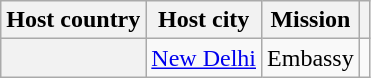<table class="wikitable plainrowheaders" style="text-align:center;">
<tr>
<th scope="col">Host country</th>
<th scope="col">Host city</th>
<th scope="col">Mission</th>
<th scope="col"></th>
</tr>
<tr>
<th scope="row"></th>
<td><a href='#'>New Delhi</a></td>
<td>Embassy</td>
<td></td>
</tr>
</table>
